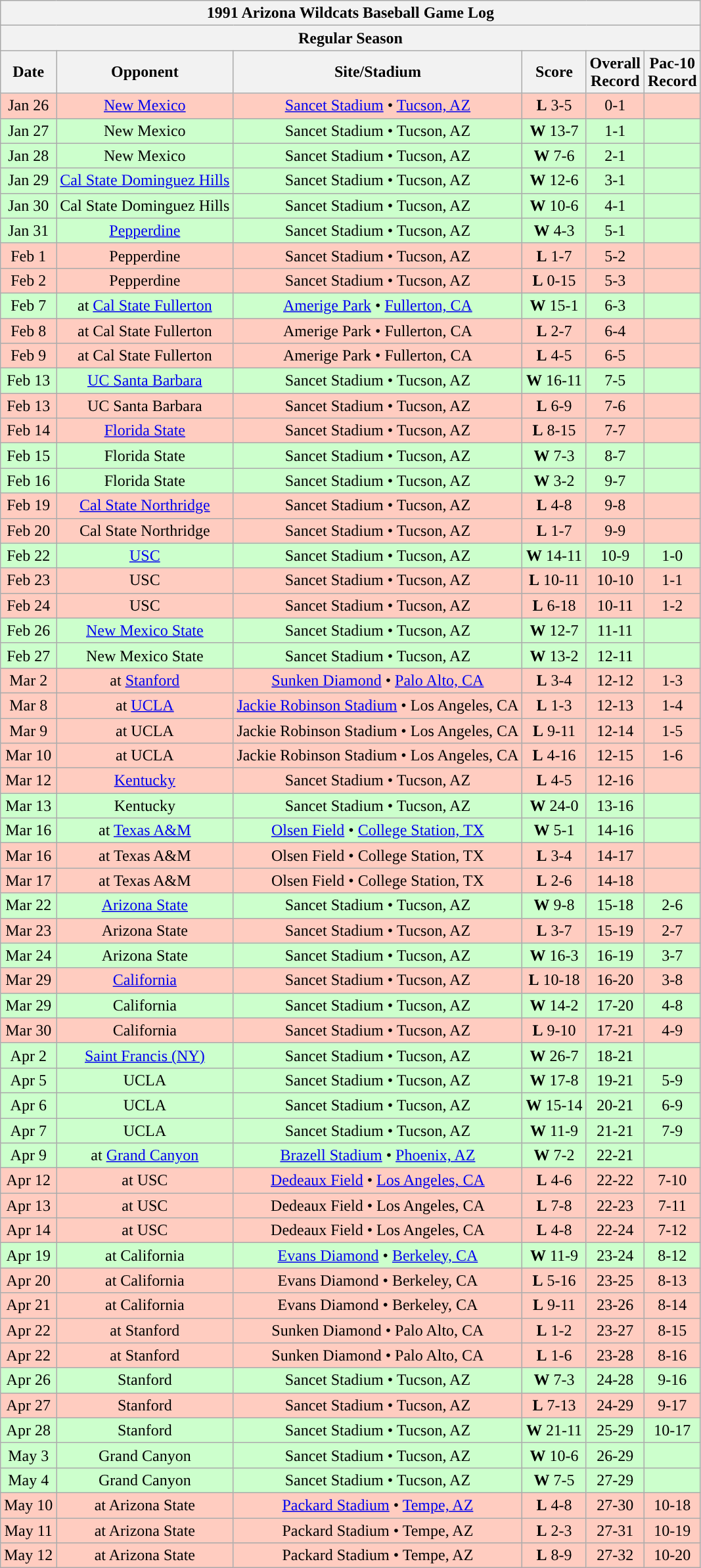<table class="wikitable">
<tr>
<th colspan="6">1991 Arizona Wildcats Baseball Game Log</th>
</tr>
<tr>
<th colspan="6">Regular Season</th>
</tr>
<tr>
<th>Date</th>
<th>Opponent</th>
<th>Site/Stadium</th>
<th>Score</th>
<th>Overall<br>Record</th>
<th>Pac-10<br>Record</th>
</tr>
<tr bgcolor="ffccc" align="center">
<td>Jan 26</td>
<td><a href='#'>New Mexico</a></td>
<td><a href='#'>Sancet Stadium</a> • <a href='#'>Tucson, AZ</a></td>
<td><strong>L</strong> 3-5</td>
<td>0-1</td>
<td></td>
</tr>
<tr bgcolor="ccffcc" align="center">
<td>Jan 27</td>
<td>New Mexico</td>
<td>Sancet Stadium • Tucson, AZ</td>
<td><strong>W</strong> 13-7</td>
<td>1-1</td>
<td></td>
</tr>
<tr bgcolor="ccffcc" align="center">
<td>Jan 28</td>
<td>New Mexico</td>
<td>Sancet Stadium • Tucson, AZ</td>
<td><strong>W</strong> 7-6</td>
<td>2-1</td>
<td></td>
</tr>
<tr bgcolor="ccffcc" align="center">
<td>Jan 29</td>
<td><a href='#'>Cal State Dominguez Hills</a></td>
<td>Sancet Stadium • Tucson, AZ</td>
<td><strong>W</strong> 12-6</td>
<td>3-1</td>
<td></td>
</tr>
<tr bgcolor="ccffcc" align="center">
<td>Jan 30</td>
<td>Cal State Dominguez Hills</td>
<td>Sancet Stadium • Tucson, AZ</td>
<td><strong>W</strong> 10-6</td>
<td>4-1</td>
<td></td>
</tr>
<tr bgcolor="ccffcc" align="center">
<td>Jan 31</td>
<td><a href='#'>Pepperdine</a></td>
<td>Sancet Stadium • Tucson, AZ</td>
<td><strong>W</strong> 4-3</td>
<td>5-1</td>
<td></td>
</tr>
<tr bgcolor="ffccc" align="center">
<td>Feb 1</td>
<td>Pepperdine</td>
<td>Sancet Stadium • Tucson, AZ</td>
<td><strong>L</strong> 1-7</td>
<td>5-2</td>
<td></td>
</tr>
<tr bgcolor="ffccc" align="center">
<td>Feb 2</td>
<td>Pepperdine</td>
<td>Sancet Stadium • Tucson, AZ</td>
<td><strong>L</strong> 0-15</td>
<td>5-3</td>
<td></td>
</tr>
<tr bgcolor="ccffcc" align="center">
<td>Feb 7</td>
<td>at <a href='#'>Cal State Fullerton</a></td>
<td><a href='#'>Amerige Park</a> • <a href='#'>Fullerton, CA</a></td>
<td><strong>W</strong> 15-1</td>
<td>6-3</td>
<td></td>
</tr>
<tr bgcolor="ffccc" align="center">
<td>Feb 8</td>
<td>at Cal State Fullerton</td>
<td>Amerige Park • Fullerton, CA</td>
<td><strong>L</strong> 2-7</td>
<td>6-4</td>
<td></td>
</tr>
<tr bgcolor="ffccc" align="center">
<td>Feb 9</td>
<td>at Cal State Fullerton</td>
<td>Amerige Park • Fullerton, CA</td>
<td><strong>L</strong> 4-5</td>
<td>6-5</td>
<td></td>
</tr>
<tr bgcolor="ccffcc" align="center">
<td>Feb 13</td>
<td><a href='#'>UC Santa Barbara</a></td>
<td>Sancet Stadium • Tucson, AZ</td>
<td><strong>W</strong> 16-11</td>
<td>7-5</td>
<td></td>
</tr>
<tr bgcolor="ffccc" align="center">
<td>Feb 13</td>
<td>UC Santa Barbara</td>
<td>Sancet Stadium • Tucson, AZ</td>
<td><strong>L</strong> 6-9</td>
<td>7-6</td>
<td></td>
</tr>
<tr bgcolor="ffccc" align="center">
<td>Feb 14</td>
<td><a href='#'>Florida State</a></td>
<td>Sancet Stadium • Tucson, AZ</td>
<td><strong>L</strong> 8-15</td>
<td>7-7</td>
<td></td>
</tr>
<tr bgcolor="ccffcc" align="center">
<td>Feb 15</td>
<td>Florida State</td>
<td>Sancet Stadium • Tucson, AZ</td>
<td><strong>W</strong> 7-3</td>
<td>8-7</td>
<td></td>
</tr>
<tr bgcolor="ccffcc" align="center">
<td>Feb 16</td>
<td>Florida State</td>
<td>Sancet Stadium • Tucson, AZ</td>
<td><strong>W</strong> 3-2</td>
<td>9-7</td>
<td></td>
</tr>
<tr bgcolor="ffccc" align="center">
<td>Feb 19</td>
<td><a href='#'>Cal State Northridge</a></td>
<td>Sancet Stadium • Tucson, AZ</td>
<td><strong>L</strong> 4-8</td>
<td>9-8</td>
<td></td>
</tr>
<tr bgcolor="ffccc" align="center">
<td>Feb 20</td>
<td>Cal State Northridge</td>
<td>Sancet Stadium • Tucson, AZ</td>
<td><strong>L</strong> 1-7</td>
<td>9-9</td>
<td></td>
</tr>
<tr bgcolor="ccffcc" align="center">
<td>Feb 22</td>
<td><a href='#'>USC</a></td>
<td>Sancet Stadium • Tucson, AZ</td>
<td><strong>W</strong> 14-11</td>
<td>10-9</td>
<td>1-0</td>
</tr>
<tr bgcolor="ffccc" align="center">
<td>Feb 23</td>
<td>USC</td>
<td>Sancet Stadium • Tucson, AZ</td>
<td><strong>L</strong> 10-11</td>
<td>10-10</td>
<td>1-1</td>
</tr>
<tr bgcolor="ffccc" align="center">
<td>Feb 24</td>
<td>USC</td>
<td>Sancet Stadium • Tucson, AZ</td>
<td><strong>L</strong> 6-18</td>
<td>10-11</td>
<td>1-2</td>
</tr>
<tr bgcolor="ccffcc" align="center">
<td>Feb 26</td>
<td><a href='#'>New Mexico State</a></td>
<td>Sancet Stadium • Tucson, AZ</td>
<td><strong>W</strong> 12-7</td>
<td>11-11</td>
<td></td>
</tr>
<tr bgcolor="ccffcc" align="center">
<td>Feb 27</td>
<td>New Mexico State</td>
<td>Sancet Stadium • Tucson, AZ</td>
<td><strong>W</strong> 13-2</td>
<td>12-11</td>
<td></td>
</tr>
<tr bgcolor="ffccc" align="center">
<td>Mar 2</td>
<td>at <a href='#'>Stanford</a></td>
<td><a href='#'>Sunken Diamond</a> • <a href='#'>Palo Alto, CA</a></td>
<td><strong>L</strong> 3-4</td>
<td>12-12</td>
<td>1-3</td>
</tr>
<tr bgcolor="ffccc" align="center">
<td>Mar 8</td>
<td>at <a href='#'>UCLA</a></td>
<td><a href='#'>Jackie Robinson Stadium</a> • Los Angeles, CA</td>
<td><strong>L</strong> 1-3</td>
<td>12-13</td>
<td>1-4</td>
</tr>
<tr bgcolor="ffccc" align="center">
<td>Mar 9</td>
<td>at UCLA</td>
<td>Jackie Robinson Stadium • Los Angeles, CA</td>
<td><strong>L</strong> 9-11</td>
<td>12-14</td>
<td>1-5</td>
</tr>
<tr bgcolor="ffccc" align="center">
<td>Mar 10</td>
<td>at UCLA</td>
<td>Jackie Robinson Stadium • Los Angeles, CA</td>
<td><strong>L</strong> 4-16</td>
<td>12-15</td>
<td>1-6</td>
</tr>
<tr bgcolor="ffccc" align="center">
<td>Mar 12</td>
<td><a href='#'>Kentucky</a></td>
<td>Sancet Stadium • Tucson, AZ</td>
<td><strong>L</strong> 4-5</td>
<td>12-16</td>
<td></td>
</tr>
<tr bgcolor="ccffcc" align="center">
<td>Mar 13</td>
<td>Kentucky</td>
<td>Sancet Stadium • Tucson, AZ</td>
<td><strong>W</strong> 24-0</td>
<td>13-16</td>
<td></td>
</tr>
<tr bgcolor="ccffcc" align="center">
<td>Mar 16</td>
<td>at <a href='#'>Texas A&M</a></td>
<td><a href='#'>Olsen Field</a> • <a href='#'>College Station, TX</a></td>
<td><strong>W</strong> 5-1</td>
<td>14-16</td>
<td></td>
</tr>
<tr bgcolor="ffccc" align="center">
<td>Mar 16</td>
<td>at Texas A&M</td>
<td>Olsen Field • College Station, TX</td>
<td><strong>L</strong> 3-4</td>
<td>14-17</td>
<td></td>
</tr>
<tr bgcolor="ffccc" align="center">
<td>Mar 17</td>
<td>at Texas A&M</td>
<td>Olsen Field • College Station, TX</td>
<td><strong>L</strong> 2-6</td>
<td>14-18</td>
<td></td>
</tr>
<tr bgcolor="ccffcc" align="center">
<td>Mar 22</td>
<td><a href='#'>Arizona State</a></td>
<td>Sancet Stadium • Tucson, AZ</td>
<td><strong>W</strong> 9-8</td>
<td>15-18</td>
<td>2-6</td>
</tr>
<tr bgcolor="ffccc" align="center">
<td>Mar 23</td>
<td>Arizona State</td>
<td>Sancet Stadium • Tucson, AZ</td>
<td><strong>L</strong> 3-7</td>
<td>15-19</td>
<td>2-7</td>
</tr>
<tr bgcolor="ccffcc" align="center">
<td>Mar 24</td>
<td>Arizona State</td>
<td>Sancet Stadium • Tucson, AZ</td>
<td><strong>W</strong> 16-3</td>
<td>16-19</td>
<td>3-7</td>
</tr>
<tr bgcolor="ffccc" align="center">
<td>Mar 29</td>
<td><a href='#'>California</a></td>
<td>Sancet Stadium • Tucson, AZ</td>
<td><strong>L</strong> 10-18</td>
<td>16-20</td>
<td>3-8</td>
</tr>
<tr bgcolor="ccffcc" align="center">
<td>Mar 29</td>
<td>California</td>
<td>Sancet Stadium • Tucson, AZ</td>
<td><strong>W</strong> 14-2</td>
<td>17-20</td>
<td>4-8</td>
</tr>
<tr bgcolor="ffccc" align="center">
<td>Mar 30</td>
<td>California</td>
<td>Sancet Stadium • Tucson, AZ</td>
<td><strong>L</strong> 9-10</td>
<td>17-21</td>
<td>4-9</td>
</tr>
<tr bgcolor="ccffcc" align="center">
<td>Apr 2</td>
<td><a href='#'>Saint Francis (NY)</a></td>
<td>Sancet Stadium • Tucson, AZ</td>
<td><strong>W</strong> 26-7</td>
<td>18-21</td>
<td></td>
</tr>
<tr bgcolor="ccffcc" align="center">
<td>Apr 5</td>
<td>UCLA</td>
<td>Sancet Stadium • Tucson, AZ</td>
<td><strong>W</strong> 17-8</td>
<td>19-21</td>
<td>5-9</td>
</tr>
<tr bgcolor="ccffcc" align="center">
<td>Apr 6</td>
<td>UCLA</td>
<td>Sancet Stadium • Tucson, AZ</td>
<td><strong>W</strong> 15-14</td>
<td>20-21</td>
<td>6-9</td>
</tr>
<tr bgcolor="ccffcc" align="center">
<td>Apr 7</td>
<td>UCLA</td>
<td>Sancet Stadium • Tucson, AZ</td>
<td><strong>W</strong> 11-9</td>
<td>21-21</td>
<td>7-9</td>
</tr>
<tr bgcolor="ccffcc" align="center">
<td>Apr 9</td>
<td>at <a href='#'>Grand Canyon</a></td>
<td><a href='#'>Brazell Stadium</a> • <a href='#'>Phoenix, AZ</a></td>
<td><strong>W</strong> 7-2</td>
<td>22-21</td>
<td></td>
</tr>
<tr bgcolor="ffccc" align="center">
<td>Apr 12</td>
<td>at USC</td>
<td><a href='#'>Dedeaux Field</a> • <a href='#'>Los Angeles, CA</a></td>
<td><strong>L</strong> 4-6</td>
<td>22-22</td>
<td>7-10</td>
</tr>
<tr bgcolor="ffccc" align="center">
<td>Apr 13</td>
<td>at USC</td>
<td>Dedeaux Field • Los Angeles, CA</td>
<td><strong>L</strong> 7-8</td>
<td>22-23</td>
<td>7-11</td>
</tr>
<tr bgcolor="ffccc" align="center">
<td>Apr 14</td>
<td>at USC</td>
<td>Dedeaux Field • Los Angeles, CA</td>
<td><strong>L</strong> 4-8</td>
<td>22-24</td>
<td>7-12</td>
</tr>
<tr bgcolor="ccffcc" align="center">
<td>Apr 19</td>
<td>at California</td>
<td><a href='#'>Evans Diamond</a> • <a href='#'>Berkeley, CA</a></td>
<td><strong>W</strong> 11-9</td>
<td>23-24</td>
<td>8-12</td>
</tr>
<tr bgcolor="ffccc" align="center">
<td>Apr 20</td>
<td>at California</td>
<td>Evans Diamond • Berkeley, CA</td>
<td><strong>L</strong> 5-16</td>
<td>23-25</td>
<td>8-13</td>
</tr>
<tr bgcolor="ffccc" align="center">
<td>Apr 21</td>
<td>at California</td>
<td>Evans Diamond • Berkeley, CA</td>
<td><strong>L</strong> 9-11</td>
<td>23-26</td>
<td>8-14</td>
</tr>
<tr bgcolor="ffccc" align="center">
<td>Apr 22</td>
<td>at Stanford</td>
<td>Sunken Diamond • Palo Alto, CA</td>
<td><strong>L</strong> 1-2</td>
<td>23-27</td>
<td>8-15</td>
</tr>
<tr bgcolor="ffccc" align="center">
<td>Apr 22</td>
<td>at Stanford</td>
<td>Sunken Diamond • Palo Alto, CA</td>
<td><strong>L</strong> 1-6</td>
<td>23-28</td>
<td>8-16</td>
</tr>
<tr bgcolor="ccffcc" align="center">
<td>Apr 26</td>
<td>Stanford</td>
<td>Sancet Stadium • Tucson, AZ</td>
<td><strong>W</strong> 7-3</td>
<td>24-28</td>
<td>9-16</td>
</tr>
<tr bgcolor="ffccc" align="center">
<td>Apr 27</td>
<td>Stanford</td>
<td>Sancet Stadium • Tucson, AZ</td>
<td><strong>L</strong> 7-13</td>
<td>24-29</td>
<td>9-17</td>
</tr>
<tr bgcolor="ccffcc" align="center">
<td>Apr 28</td>
<td>Stanford</td>
<td>Sancet Stadium • Tucson, AZ</td>
<td><strong>W</strong> 21-11</td>
<td>25-29</td>
<td>10-17</td>
</tr>
<tr bgcolor="ccffcc" align="center">
<td>May 3</td>
<td>Grand Canyon</td>
<td>Sancet Stadium • Tucson, AZ</td>
<td><strong>W</strong> 10-6</td>
<td>26-29</td>
<td></td>
</tr>
<tr bgcolor="ccffcc" align="center">
<td>May 4</td>
<td>Grand Canyon</td>
<td>Sancet Stadium • Tucson, AZ</td>
<td><strong>W</strong> 7-5</td>
<td>27-29</td>
<td></td>
</tr>
<tr bgcolor="ffccc" align="center">
<td>May 10</td>
<td>at Arizona State</td>
<td><a href='#'>Packard Stadium</a> • <a href='#'>Tempe, AZ</a></td>
<td><strong>L</strong> 4-8</td>
<td>27-30</td>
<td>10-18</td>
</tr>
<tr bgcolor="ffccc" align="center">
<td>May 11</td>
<td>at Arizona State</td>
<td>Packard Stadium • Tempe, AZ</td>
<td><strong>L</strong> 2-3</td>
<td>27-31</td>
<td>10-19</td>
</tr>
<tr bgcolor="ffccc" align="center">
<td>May 12</td>
<td>at Arizona State</td>
<td>Packard Stadium • Tempe, AZ</td>
<td><strong>L</strong> 8-9</td>
<td>27-32</td>
<td>10-20</td>
</tr>
</table>
